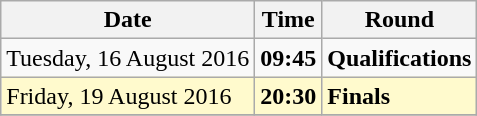<table class="wikitable">
<tr>
<th>Date</th>
<th>Time</th>
<th>Round</th>
</tr>
<tr>
<td>Tuesday, 16 August 2016</td>
<td><strong>09:45</strong></td>
<td><strong>Qualifications</strong></td>
</tr>
<tr>
<td style=background:lemonchiffon>Friday, 19 August 2016</td>
<td style=background:lemonchiffon><strong>20:30</strong></td>
<td style=background:lemonchiffon><strong>Finals</strong></td>
</tr>
<tr>
</tr>
</table>
